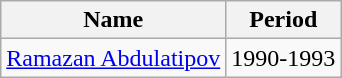<table class="wikitable">
<tr>
<th>Name</th>
<th>Period</th>
</tr>
<tr>
<td><a href='#'>Ramazan Abdulatipov</a></td>
<td>1990-1993</td>
</tr>
</table>
